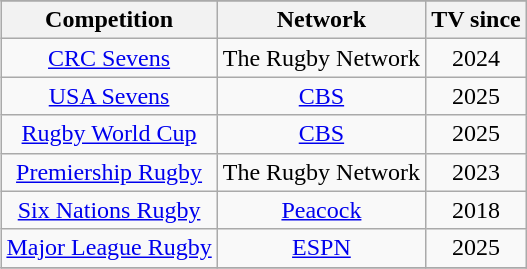<table class="wikitable sortable" style="margin-left:1em; float:right; text-align:center;">
<tr>
</tr>
<tr>
<th>Competition</th>
<th>Network</th>
<th>TV since</th>
</tr>
<tr>
<td><a href='#'>CRC Sevens</a></td>
<td>The Rugby Network</td>
<td>2024</td>
</tr>
<tr>
<td><a href='#'>USA Sevens</a></td>
<td><a href='#'>CBS</a></td>
<td>2025</td>
</tr>
<tr>
<td><a href='#'>Rugby World Cup</a></td>
<td><a href='#'>CBS</a></td>
<td>2025</td>
</tr>
<tr>
<td><a href='#'>Premiership Rugby</a></td>
<td>The Rugby Network</td>
<td>2023</td>
</tr>
<tr>
<td><a href='#'>Six Nations Rugby</a></td>
<td><a href='#'>Peacock</a></td>
<td>2018</td>
</tr>
<tr>
<td><a href='#'>Major League Rugby</a></td>
<td><a href='#'>ESPN</a></td>
<td>2025</td>
</tr>
<tr>
</tr>
</table>
